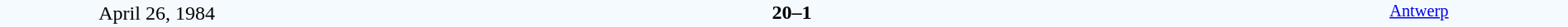<table style="width: 100%; background:#F5FAFF;" cellspacing="0">
<tr>
<td align=center rowspan=3 width=20%>April 26, 1984<br></td>
</tr>
<tr>
<td width=24% align=right></td>
<td align=center width=13%><strong>20–1</strong></td>
<td width=24%></td>
<td style=font-size:85% rowspan=3 valign=top align=center><a href='#'>Antwerp</a></td>
</tr>
<tr style=font-size:85%>
<td align=right></td>
<td align=center></td>
<td></td>
</tr>
</table>
